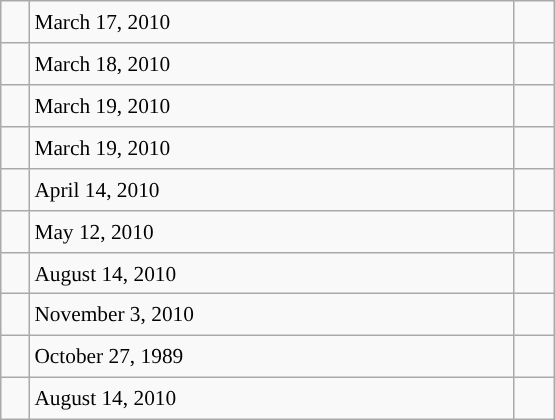<table class="wikitable" style="font-size: 89%; float: left; width: 26em; margin-right: 1em; height: 280px;">
<tr>
<td></td>
<td>March 17, 2010</td>
<td> </td>
</tr>
<tr>
<td></td>
<td>March 18, 2010</td>
<td> </td>
</tr>
<tr>
<td></td>
<td>March 19, 2010</td>
<td> </td>
</tr>
<tr>
<td></td>
<td>March 19, 2010</td>
<td> </td>
</tr>
<tr>
<td></td>
<td>April 14, 2010</td>
<td> </td>
</tr>
<tr>
<td></td>
<td>May 12, 2010</td>
<td> </td>
</tr>
<tr>
<td></td>
<td>August 14, 2010</td>
<td> </td>
</tr>
<tr>
<td></td>
<td>November 3, 2010</td>
<td> </td>
</tr>
<tr>
<td></td>
<td>October 27, 1989</td>
<td> </td>
</tr>
<tr>
<td></td>
<td>August 14, 2010</td>
<td> </td>
</tr>
</table>
